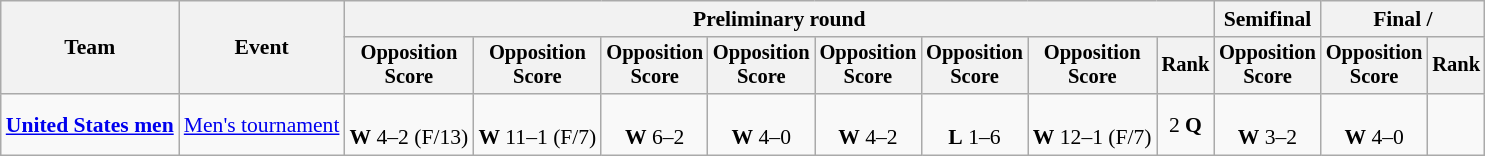<table class=wikitable style=font-size:90%;text-align:center>
<tr>
<th rowspan=2>Team</th>
<th rowspan=2>Event</th>
<th colspan=8>Preliminary round</th>
<th>Semifinal</th>
<th colspan=2>Final / </th>
</tr>
<tr style=font-size:95%>
<th>Opposition<br>Score</th>
<th>Opposition<br>Score</th>
<th>Opposition<br>Score</th>
<th>Opposition<br>Score</th>
<th>Opposition<br>Score</th>
<th>Opposition<br>Score</th>
<th>Opposition<br>Score</th>
<th>Rank</th>
<th>Opposition<br>Score</th>
<th>Opposition<br>Score</th>
<th>Rank</th>
</tr>
<tr>
<td align=left><strong><a href='#'>United States men</a></strong></td>
<td align=left><a href='#'>Men's tournament</a></td>
<td><br><strong>W</strong> 4–2 (F/13)</td>
<td><br><strong>W</strong> 11–1 (F/7)</td>
<td><br><strong>W</strong> 6–2</td>
<td><br><strong>W</strong> 4–0</td>
<td><br><strong>W</strong> 4–2</td>
<td><br><strong>L</strong> 1–6</td>
<td><br><strong>W</strong> 12–1 (F/7)</td>
<td>2 <strong>Q</strong></td>
<td><br><strong>W</strong> 3–2</td>
<td><br><strong>W</strong> 4–0</td>
<td></td>
</tr>
</table>
